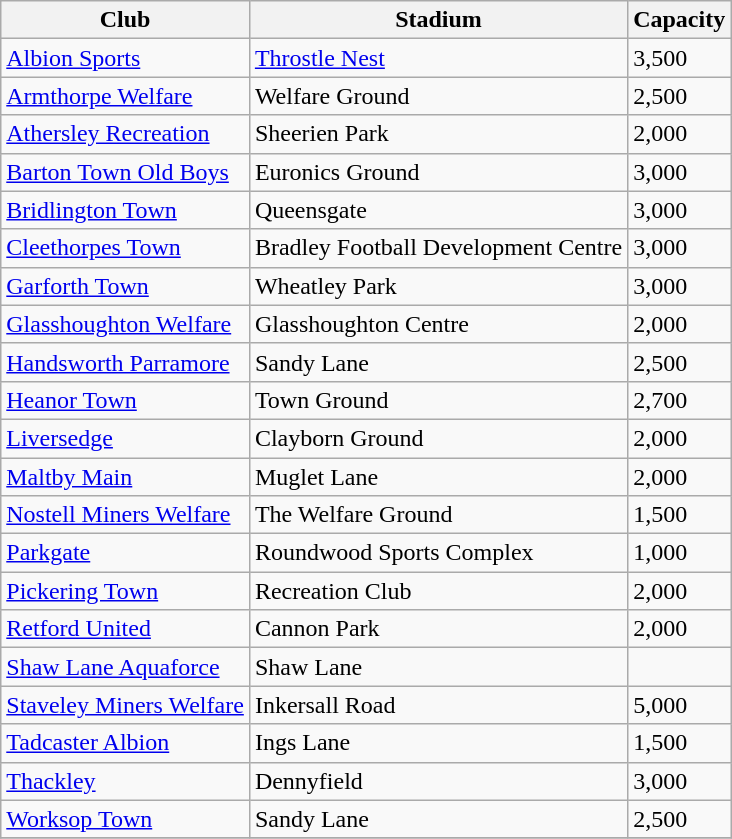<table class="wikitable sortable">
<tr>
<th>Club</th>
<th>Stadium</th>
<th>Capacity</th>
</tr>
<tr>
<td style="text-align:left;"><a href='#'>Albion Sports</a></td>
<td><a href='#'>Throstle Nest</a></td>
<td>3,500</td>
</tr>
<tr>
<td style="text-align:left;"><a href='#'>Armthorpe Welfare</a></td>
<td>Welfare Ground</td>
<td>2,500</td>
</tr>
<tr>
<td style="text-align:left;"><a href='#'>Athersley Recreation</a></td>
<td>Sheerien Park</td>
<td>2,000</td>
</tr>
<tr>
<td style="text-align:left;"><a href='#'>Barton Town Old Boys</a></td>
<td>Euronics Ground</td>
<td>3,000</td>
</tr>
<tr>
<td style="text-align:left;"><a href='#'>Bridlington Town</a></td>
<td>Queensgate</td>
<td>3,000</td>
</tr>
<tr>
<td style="text-align:left;"><a href='#'>Cleethorpes Town</a></td>
<td>Bradley Football Development Centre</td>
<td>3,000</td>
</tr>
<tr>
<td style="text-align:left;"><a href='#'>Garforth Town</a></td>
<td>Wheatley Park</td>
<td>3,000</td>
</tr>
<tr>
<td style="text-align:left;"><a href='#'>Glasshoughton Welfare</a></td>
<td>Glasshoughton Centre</td>
<td>2,000</td>
</tr>
<tr>
<td style="text-align:left;"><a href='#'>Handsworth Parramore</a></td>
<td>Sandy Lane</td>
<td>2,500</td>
</tr>
<tr>
<td style="text-align:left;"><a href='#'>Heanor Town</a></td>
<td>Town Ground</td>
<td>2,700</td>
</tr>
<tr>
<td style="text-align:left;"><a href='#'>Liversedge</a></td>
<td>Clayborn Ground</td>
<td>2,000</td>
</tr>
<tr>
<td style="text-align:left;"><a href='#'>Maltby Main</a></td>
<td>Muglet Lane</td>
<td>2,000</td>
</tr>
<tr>
<td style="text-align:left;"><a href='#'>Nostell Miners Welfare</a></td>
<td>The Welfare Ground</td>
<td>1,500</td>
</tr>
<tr>
<td style="text-align:left;"><a href='#'>Parkgate</a></td>
<td>Roundwood Sports Complex</td>
<td>1,000</td>
</tr>
<tr>
<td style="text-align:left;"><a href='#'>Pickering Town</a></td>
<td>Recreation Club</td>
<td>2,000</td>
</tr>
<tr>
<td style="text-align:left;"><a href='#'>Retford United</a></td>
<td>Cannon Park</td>
<td>2,000</td>
</tr>
<tr>
<td style="text-align:left;"><a href='#'>Shaw Lane Aquaforce</a></td>
<td>Shaw Lane</td>
<td></td>
</tr>
<tr>
<td style="text-align:left;"><a href='#'>Staveley Miners Welfare</a></td>
<td>Inkersall Road</td>
<td>5,000</td>
</tr>
<tr>
<td style="text-align:left;"><a href='#'>Tadcaster Albion</a></td>
<td>Ings Lane</td>
<td>1,500</td>
</tr>
<tr>
<td style="text-align:left;"><a href='#'>Thackley</a></td>
<td>Dennyfield</td>
<td>3,000</td>
</tr>
<tr>
<td style="text-align:left;"><a href='#'>Worksop Town</a></td>
<td>Sandy Lane</td>
<td>2,500</td>
</tr>
<tr>
</tr>
</table>
